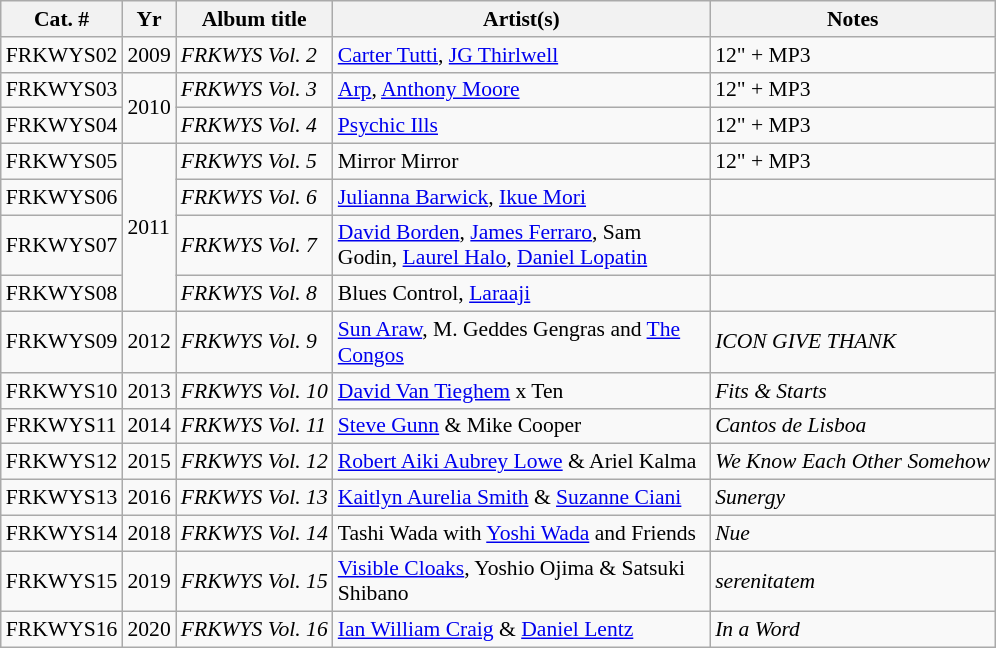<table class="wikitable sortable" style="text-align:left;font-size:90%;">
<tr>
<th>Cat. #</th>
<th data-sort-type="date;">Yr</th>
<th>Album title</th>
<th style="width:17em;">Artist(s)</th>
<th>Notes</th>
</tr>
<tr>
<td>FRKWYS02</td>
<td>2009</td>
<td><em> FRKWYS Vol. 2 </em></td>
<td><a href='#'>Carter Tutti</a>, <a href='#'>JG Thirlwell</a></td>
<td>12" + MP3</td>
</tr>
<tr>
<td>FRKWYS03</td>
<td rowspan="2">2010</td>
<td><em>   FRKWYS Vol. 3    </em></td>
<td><a href='#'>Arp</a>, <a href='#'>Anthony Moore</a></td>
<td>12" + MP3</td>
</tr>
<tr>
<td>FRKWYS04</td>
<td><em>   FRKWYS Vol. 4 </em></td>
<td><a href='#'>Psychic Ills</a></td>
<td>12" + MP3</td>
</tr>
<tr>
<td>FRKWYS05</td>
<td rowspan="4">2011</td>
<td><em> FRKWYS Vol. 5  </em></td>
<td>Mirror Mirror</td>
<td>12" + MP3</td>
</tr>
<tr>
<td>FRKWYS06</td>
<td><em>   FRKWYS Vol. 6 </em></td>
<td><a href='#'>Julianna Barwick</a>, <a href='#'>Ikue Mori</a></td>
<td></td>
</tr>
<tr>
<td>FRKWYS07</td>
<td><em>   FRKWYS Vol. 7 </em></td>
<td><a href='#'>David Borden</a>, <a href='#'>James Ferraro</a>, Sam Godin, <a href='#'>Laurel Halo</a>, <a href='#'>Daniel Lopatin</a></td>
<td></td>
</tr>
<tr>
<td>FRKWYS08</td>
<td><em>  FRKWYS Vol. 8  </em></td>
<td>Blues Control, <a href='#'>Laraaji</a></td>
<td></td>
</tr>
<tr>
<td>FRKWYS09</td>
<td>2012</td>
<td><em>     FRKWYS Vol. 9 </em></td>
<td><a href='#'>Sun Araw</a>, M. Geddes Gengras and  <a href='#'>The Congos</a></td>
<td><em>ICON GIVE THANK</em></td>
</tr>
<tr>
<td>FRKWYS10</td>
<td>2013</td>
<td><em>     FRKWYS Vol. 10</em></td>
<td><a href='#'>David Van Tieghem</a> x Ten</td>
<td><em>Fits & Starts</em></td>
</tr>
<tr>
<td>FRKWYS11</td>
<td>2014</td>
<td><em>     FRKWYS Vol. 11 </em></td>
<td><a href='#'>Steve Gunn</a> & Mike Cooper</td>
<td><em>Cantos de Lisboa</em></td>
</tr>
<tr>
<td>FRKWYS12</td>
<td>2015</td>
<td><em>     FRKWYS Vol. 12 </em></td>
<td><a href='#'>Robert Aiki Aubrey Lowe</a> & Ariel Kalma</td>
<td><em>We Know Each Other Somehow</em></td>
</tr>
<tr>
<td>FRKWYS13</td>
<td>2016</td>
<td><em>     FRKWYS Vol. 13 </em></td>
<td><a href='#'>Kaitlyn Aurelia Smith</a> & <a href='#'>Suzanne Ciani</a></td>
<td><em>Sunergy</em></td>
</tr>
<tr>
<td>FRKWYS14</td>
<td>2018</td>
<td><em>     FRKWYS Vol. 14 </em></td>
<td>Tashi Wada with <a href='#'>Yoshi Wada</a> and Friends</td>
<td><em>Nue</em></td>
</tr>
<tr>
<td>FRKWYS15</td>
<td>2019</td>
<td><em>     FRKWYS Vol. 15 </em></td>
<td><a href='#'>Visible Cloaks</a>, Yoshio Ojima & Satsuki Shibano</td>
<td><em>serenitatem</em></td>
</tr>
<tr>
<td>FRKWYS16</td>
<td>2020</td>
<td><em>     FRKWYS Vol. 16 </em></td>
<td><a href='#'>Ian William Craig</a> & <a href='#'>Daniel Lentz</a></td>
<td><em>In a Word</em></td>
</tr>
</table>
